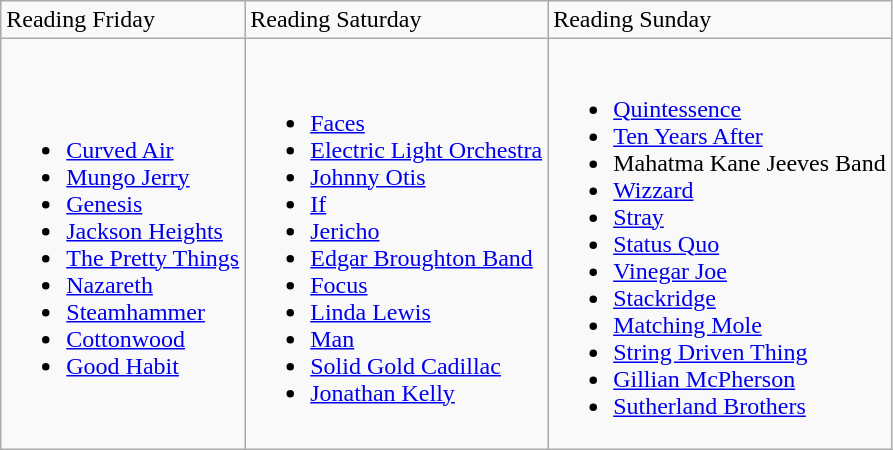<table class="wikitable">
<tr>
<td>Reading Friday</td>
<td>Reading Saturday</td>
<td>Reading Sunday</td>
</tr>
<tr>
<td><br><ul><li><a href='#'>Curved Air</a></li><li><a href='#'>Mungo Jerry</a></li><li><a href='#'>Genesis</a></li><li><a href='#'>Jackson Heights</a></li><li><a href='#'>The Pretty Things</a></li><li><a href='#'>Nazareth</a></li><li><a href='#'>Steamhammer</a></li><li><a href='#'>Cottonwood</a></li><li><a href='#'>Good Habit</a></li></ul></td>
<td><br><ul><li><a href='#'>Faces</a></li><li><a href='#'>Electric Light Orchestra</a></li><li><a href='#'>Johnny Otis</a></li><li><a href='#'>If</a></li><li><a href='#'>Jericho</a></li><li><a href='#'>Edgar Broughton Band</a></li><li><a href='#'>Focus</a></li><li><a href='#'>Linda Lewis</a></li><li><a href='#'>Man</a></li><li><a href='#'>Solid Gold Cadillac</a></li><li><a href='#'>Jonathan Kelly</a></li></ul></td>
<td><br><ul><li><a href='#'>Quintessence</a></li><li><a href='#'>Ten Years After</a></li><li>Mahatma Kane Jeeves Band</li><li><a href='#'>Wizzard</a></li><li><a href='#'>Stray</a></li><li><a href='#'>Status Quo</a></li><li><a href='#'>Vinegar Joe</a></li><li><a href='#'>Stackridge</a></li><li><a href='#'>Matching Mole</a></li><li><a href='#'>String Driven Thing</a></li><li><a href='#'>Gillian McPherson</a></li><li><a href='#'>Sutherland Brothers</a></li></ul></td>
</tr>
</table>
